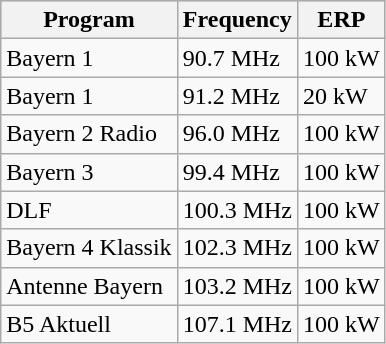<table class="wikitable">
<tr style="background:#ccc;">
<th>Program</th>
<th>Frequency</th>
<th>ERP</th>
</tr>
<tr>
<td>Bayern 1</td>
<td>90.7 MHz</td>
<td>100 kW</td>
</tr>
<tr>
<td>Bayern 1</td>
<td>91.2 MHz</td>
<td>20 kW</td>
</tr>
<tr>
<td>Bayern 2 Radio</td>
<td>96.0 MHz</td>
<td>100 kW</td>
</tr>
<tr>
<td>Bayern 3</td>
<td>99.4 MHz</td>
<td>100 kW</td>
</tr>
<tr>
<td>DLF</td>
<td>100.3 MHz</td>
<td>100 kW</td>
</tr>
<tr>
<td>Bayern 4 Klassik</td>
<td>102.3 MHz</td>
<td>100 kW</td>
</tr>
<tr>
<td>Antenne Bayern</td>
<td>103.2 MHz</td>
<td>100 kW</td>
</tr>
<tr>
<td>B5 Aktuell</td>
<td>107.1 MHz</td>
<td>100 kW</td>
</tr>
</table>
